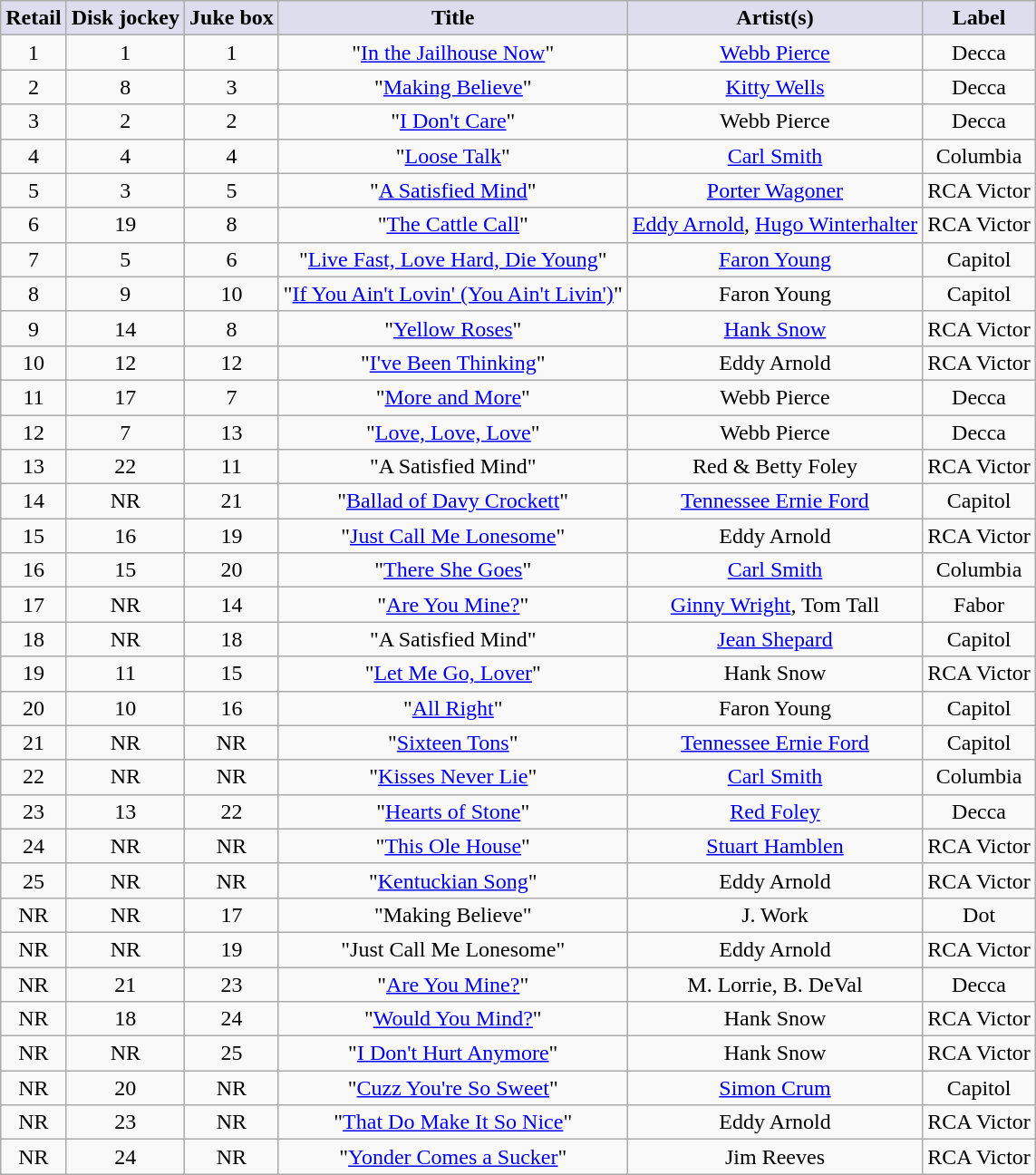<table class="wikitable sortable" style="text-align: center">
<tr>
<th scope="col" style="background:#dde;">Retail</th>
<th scope="col" style="background:#dde;">Disk jockey</th>
<th scope="col" style="background:#dde;">Juke box</th>
<th scope="col" style="background:#dde;">Title</th>
<th scope="col" style="background:#dde;">Artist(s)</th>
<th scope="col" style="background:#dde;">Label</th>
</tr>
<tr>
<td>1</td>
<td>1</td>
<td>1</td>
<td>"<a href='#'>In the Jailhouse Now</a>"</td>
<td><a href='#'>Webb Pierce</a></td>
<td>Decca</td>
</tr>
<tr>
<td>2</td>
<td>8</td>
<td>3</td>
<td>"<a href='#'>Making Believe</a>"</td>
<td><a href='#'>Kitty Wells</a></td>
<td>Decca</td>
</tr>
<tr>
<td>3</td>
<td>2</td>
<td>2</td>
<td>"<a href='#'>I Don't Care</a>"</td>
<td>Webb Pierce</td>
<td>Decca</td>
</tr>
<tr>
<td>4</td>
<td>4</td>
<td>4</td>
<td>"<a href='#'>Loose Talk</a>"</td>
<td><a href='#'>Carl Smith</a></td>
<td>Columbia</td>
</tr>
<tr>
<td>5</td>
<td>3</td>
<td>5</td>
<td>"<a href='#'>A Satisfied Mind</a>"</td>
<td><a href='#'>Porter Wagoner</a></td>
<td>RCA Victor</td>
</tr>
<tr>
<td>6</td>
<td>19</td>
<td>8</td>
<td>"<a href='#'>The Cattle Call</a>"</td>
<td><a href='#'>Eddy Arnold</a>, <a href='#'>Hugo Winterhalter</a></td>
<td>RCA Victor</td>
</tr>
<tr>
<td>7</td>
<td>5</td>
<td>6</td>
<td>"<a href='#'>Live Fast, Love Hard, Die Young</a>"</td>
<td><a href='#'>Faron Young</a></td>
<td>Capitol</td>
</tr>
<tr>
<td>8</td>
<td>9</td>
<td>10</td>
<td>"<a href='#'>If You Ain't Lovin' (You Ain't Livin')</a>"</td>
<td>Faron Young</td>
<td>Capitol</td>
</tr>
<tr>
<td>9</td>
<td>14</td>
<td>8</td>
<td>"<a href='#'>Yellow Roses</a>"</td>
<td><a href='#'>Hank Snow</a></td>
<td>RCA Victor</td>
</tr>
<tr>
<td>10</td>
<td>12</td>
<td>12</td>
<td>"<a href='#'>I've Been Thinking</a>"</td>
<td>Eddy Arnold</td>
<td>RCA Victor</td>
</tr>
<tr>
<td>11</td>
<td>17</td>
<td>7</td>
<td>"<a href='#'>More and More</a>"</td>
<td>Webb Pierce</td>
<td>Decca</td>
</tr>
<tr>
<td>12</td>
<td>7</td>
<td>13</td>
<td>"<a href='#'>Love, Love, Love</a>"</td>
<td>Webb Pierce</td>
<td>Decca</td>
</tr>
<tr>
<td>13</td>
<td>22</td>
<td>11</td>
<td>"A Satisfied Mind"</td>
<td>Red & Betty Foley</td>
<td>RCA Victor</td>
</tr>
<tr>
<td>14</td>
<td>NR</td>
<td>21</td>
<td>"<a href='#'>Ballad of Davy Crockett</a>"</td>
<td><a href='#'>Tennessee Ernie Ford</a></td>
<td>Capitol</td>
</tr>
<tr>
<td>15</td>
<td>16</td>
<td>19</td>
<td>"<a href='#'>Just Call Me Lonesome</a>"</td>
<td>Eddy Arnold</td>
<td>RCA Victor</td>
</tr>
<tr>
<td>16</td>
<td>15</td>
<td>20</td>
<td>"<a href='#'>There She Goes</a>"</td>
<td><a href='#'>Carl Smith</a></td>
<td>Columbia</td>
</tr>
<tr>
<td>17</td>
<td>NR</td>
<td>14</td>
<td>"<a href='#'>Are You Mine?</a>"</td>
<td><a href='#'>Ginny Wright</a>, Tom Tall</td>
<td>Fabor</td>
</tr>
<tr>
<td>18</td>
<td>NR</td>
<td>18</td>
<td>"A Satisfied Mind"</td>
<td><a href='#'>Jean Shepard</a></td>
<td>Capitol</td>
</tr>
<tr>
<td>19</td>
<td>11</td>
<td>15</td>
<td>"<a href='#'>Let Me Go, Lover</a>"</td>
<td>Hank Snow</td>
<td>RCA Victor</td>
</tr>
<tr>
<td>20</td>
<td>10</td>
<td>16</td>
<td>"<a href='#'>All Right</a>"</td>
<td>Faron Young</td>
<td>Capitol</td>
</tr>
<tr>
<td>21</td>
<td>NR</td>
<td>NR</td>
<td>"<a href='#'>Sixteen Tons</a>"</td>
<td><a href='#'>Tennessee Ernie Ford</a></td>
<td>Capitol</td>
</tr>
<tr>
<td>22</td>
<td>NR</td>
<td>NR</td>
<td>"<a href='#'>Kisses Never Lie</a>"</td>
<td><a href='#'>Carl Smith</a></td>
<td>Columbia</td>
</tr>
<tr>
<td>23</td>
<td>13</td>
<td>22</td>
<td>"<a href='#'>Hearts of Stone</a>"</td>
<td><a href='#'>Red Foley</a></td>
<td>Decca</td>
</tr>
<tr>
<td>24</td>
<td>NR</td>
<td>NR</td>
<td>"<a href='#'>This Ole House</a>"</td>
<td><a href='#'>Stuart Hamblen</a></td>
<td>RCA Victor</td>
</tr>
<tr>
<td>25</td>
<td>NR</td>
<td>NR</td>
<td>"<a href='#'>Kentuckian Song</a>"</td>
<td>Eddy Arnold</td>
<td>RCA Victor</td>
</tr>
<tr>
<td>NR</td>
<td>NR</td>
<td>17</td>
<td>"Making Believe"</td>
<td>J. Work</td>
<td>Dot</td>
</tr>
<tr>
<td>NR</td>
<td>NR</td>
<td>19</td>
<td>"Just Call Me Lonesome"</td>
<td>Eddy Arnold</td>
<td>RCA Victor</td>
</tr>
<tr>
<td>NR</td>
<td>21</td>
<td>23</td>
<td>"<a href='#'>Are You Mine?</a>"</td>
<td>M. Lorrie, B. DeVal</td>
<td>Decca</td>
</tr>
<tr>
<td>NR</td>
<td>18</td>
<td>24</td>
<td>"<a href='#'>Would You Mind?</a>"</td>
<td>Hank Snow</td>
<td>RCA Victor</td>
</tr>
<tr>
<td>NR</td>
<td>NR</td>
<td>25</td>
<td>"<a href='#'>I Don't Hurt Anymore</a>"</td>
<td>Hank Snow</td>
<td>RCA Victor</td>
</tr>
<tr>
<td>NR</td>
<td>20</td>
<td>NR</td>
<td>"<a href='#'>Cuzz You're So Sweet</a>"</td>
<td><a href='#'>Simon Crum</a></td>
<td>Capitol</td>
</tr>
<tr>
<td>NR</td>
<td>23</td>
<td>NR</td>
<td>"<a href='#'>That Do Make It So Nice</a>"</td>
<td>Eddy Arnold</td>
<td>RCA Victor</td>
</tr>
<tr>
<td>NR</td>
<td>24</td>
<td>NR</td>
<td>"<a href='#'>Yonder Comes a Sucker</a>"</td>
<td>Jim Reeves</td>
<td>RCA Victor</td>
</tr>
</table>
